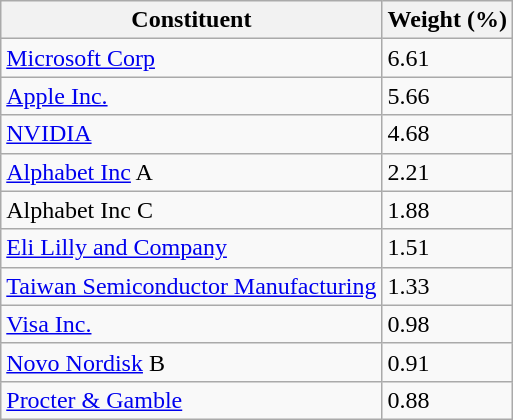<table class="wikitable">
<tr>
<th>Constituent</th>
<th>Weight (%)</th>
</tr>
<tr>
<td><a href='#'>Microsoft Corp</a></td>
<td>6.61</td>
</tr>
<tr>
<td><a href='#'>Apple Inc.</a></td>
<td>5.66</td>
</tr>
<tr>
<td><a href='#'>NVIDIA</a></td>
<td>4.68</td>
</tr>
<tr>
<td><a href='#'>Alphabet Inc</a> A</td>
<td>2.21</td>
</tr>
<tr>
<td>Alphabet Inc C</td>
<td>1.88</td>
</tr>
<tr>
<td><a href='#'>Eli Lilly and Company</a></td>
<td>1.51</td>
</tr>
<tr>
<td><a href='#'>Taiwan Semiconductor Manufacturing</a></td>
<td>1.33</td>
</tr>
<tr>
<td><a href='#'>Visa Inc.</a></td>
<td>0.98</td>
</tr>
<tr>
<td><a href='#'>Novo Nordisk</a> B</td>
<td>0.91</td>
</tr>
<tr>
<td><a href='#'>Procter & Gamble</a></td>
<td>0.88</td>
</tr>
</table>
